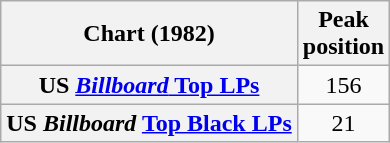<table class="wikitable sortable plainrowheaders">
<tr>
<th scope="col">Chart (1982)</th>
<th scope="col">Peak<br> position</th>
</tr>
<tr>
<th scope="row">US <a href='#'><em>Billboard</em> Top LPs</a></th>
<td align="center">156</td>
</tr>
<tr>
<th scope="row">US <em>Billboard</em> <a href='#'>Top Black LPs</a></th>
<td align="center">21</td>
</tr>
</table>
